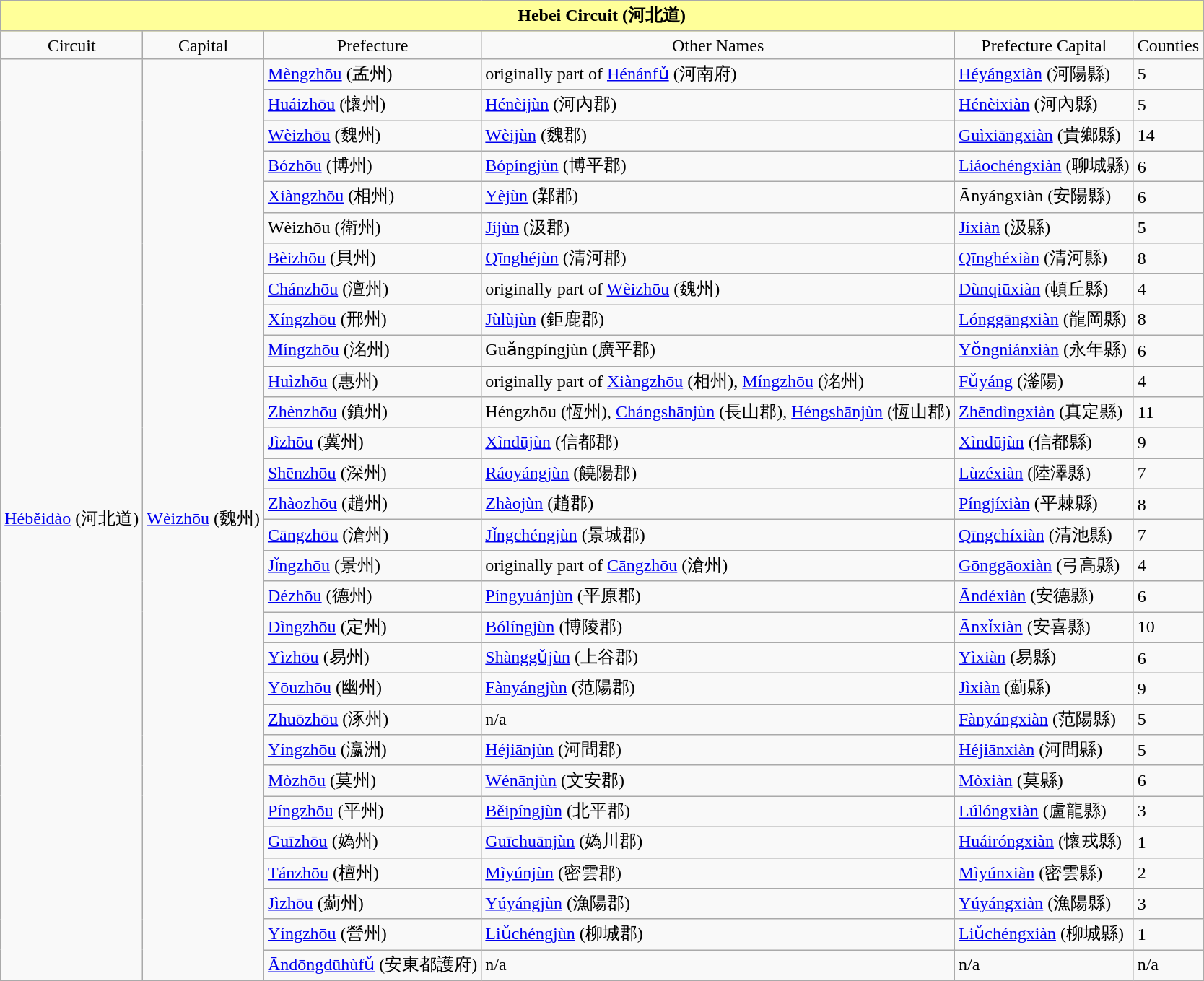<table class="wikitable collapsible collapsed">
<tr>
<th colspan="12" align="center" style="background: #ffff99;"><strong>Hebei Circuit (河北道)</strong></th>
</tr>
<tr align="center">
<td>Circuit</td>
<td>Capital</td>
<td>Prefecture</td>
<td>Other Names</td>
<td>Prefecture Capital</td>
<td>Counties</td>
</tr>
<tr>
<td rowspan="30"><a href='#'>Héběidào</a> (河北道)</td>
<td rowspan="30"><a href='#'>Wèizhōu</a> (魏州)</td>
<td><a href='#'>Mèngzhōu</a> (孟州)</td>
<td>originally part of <a href='#'>Hénánfǔ</a> (河南府)</td>
<td><a href='#'>Héyángxiàn</a> (河陽縣)</td>
<td>5</td>
</tr>
<tr>
<td><a href='#'>Huáizhōu</a> (懷州)</td>
<td><a href='#'>Hénèijùn</a> (河內郡)</td>
<td><a href='#'>Hénèixiàn</a> (河內縣)</td>
<td>5</td>
</tr>
<tr>
<td><a href='#'>Wèizhōu</a> (魏州)</td>
<td><a href='#'>Wèijùn</a> (魏郡)</td>
<td><a href='#'>Guìxiāngxiàn</a> (貴鄉縣)</td>
<td>14</td>
</tr>
<tr>
<td><a href='#'>Bózhōu</a> (博州)</td>
<td><a href='#'>Bópíngjùn</a> (博平郡)</td>
<td><a href='#'>Liáochéngxiàn</a> (聊城縣)</td>
<td>6</td>
</tr>
<tr>
<td><a href='#'>Xiàngzhōu</a> (相州)</td>
<td><a href='#'>Yèjùn</a> (鄴郡)</td>
<td>Ānyángxiàn (安陽縣)</td>
<td>6</td>
</tr>
<tr>
<td>Wèizhōu (衛州)</td>
<td><a href='#'>Jíjùn</a> (汲郡)</td>
<td><a href='#'>Jíxiàn</a> (汲縣)</td>
<td>5</td>
</tr>
<tr>
<td><a href='#'>Bèizhōu</a> (貝州)</td>
<td><a href='#'>Qīnghéjùn</a> (清河郡)</td>
<td><a href='#'>Qīnghéxiàn</a> (清河縣)</td>
<td>8</td>
</tr>
<tr>
<td><a href='#'>Chánzhōu</a> (澶州)</td>
<td>originally part of <a href='#'>Wèizhōu</a> (魏州)</td>
<td><a href='#'>Dùnqiūxiàn</a> (頓丘縣)</td>
<td>4</td>
</tr>
<tr>
<td><a href='#'>Xíngzhōu</a> (邢州)</td>
<td><a href='#'>Jùlùjùn</a> (鉅鹿郡)</td>
<td><a href='#'>Lónggāngxiàn</a> (龍岡縣)</td>
<td>8</td>
</tr>
<tr>
<td><a href='#'>Míngzhōu</a> (洺州)</td>
<td>Guǎngpíngjùn (廣平郡)</td>
<td><a href='#'>Yǒngniánxiàn</a> (永年縣)</td>
<td>6</td>
</tr>
<tr>
<td><a href='#'>Huìzhōu</a> (惠州)</td>
<td>originally part of <a href='#'>Xiàngzhōu</a> (相州), <a href='#'>Míngzhōu</a> (洺州)</td>
<td><a href='#'>Fǔyáng</a> (滏陽)</td>
<td>4</td>
</tr>
<tr>
<td><a href='#'>Zhènzhōu</a> (鎮州)</td>
<td>Héngzhōu (恆州), <a href='#'>Chángshānjùn</a> (長山郡), <a href='#'>Héngshānjùn</a> (恆山郡)</td>
<td><a href='#'>Zhēndìngxiàn</a> (真定縣)</td>
<td>11</td>
</tr>
<tr>
<td><a href='#'>Jìzhōu</a> (冀州)</td>
<td><a href='#'>Xìndūjùn</a> (信都郡)</td>
<td><a href='#'>Xìndūjùn</a> (信都縣)</td>
<td>9</td>
</tr>
<tr>
<td><a href='#'>Shēnzhōu</a> (深州)</td>
<td><a href='#'>Ráoyángjùn</a> (饒陽郡)</td>
<td><a href='#'>Lùzéxiàn</a> (陸澤縣)</td>
<td>7</td>
</tr>
<tr>
<td><a href='#'>Zhàozhōu</a> (趙州)</td>
<td><a href='#'>Zhàojùn</a> (趙郡)</td>
<td><a href='#'>Píngjíxiàn</a> (平棘縣)</td>
<td>8</td>
</tr>
<tr>
<td><a href='#'>Cāngzhōu</a> (滄州)</td>
<td><a href='#'>Jǐngchéngjùn</a> (景城郡)</td>
<td><a href='#'>Qīngchíxiàn</a> (清池縣)</td>
<td>7</td>
</tr>
<tr>
<td><a href='#'>Jǐngzhōu</a> (景州)</td>
<td>originally part of <a href='#'>Cāngzhōu</a> (滄州)</td>
<td><a href='#'>Gōnggāoxiàn</a> (弓高縣)</td>
<td>4</td>
</tr>
<tr>
<td><a href='#'>Dézhōu</a> (德州)</td>
<td><a href='#'>Píngyuánjùn</a> (平原郡)</td>
<td><a href='#'>Āndéxiàn</a> (安德縣)</td>
<td>6</td>
</tr>
<tr>
<td><a href='#'>Dìngzhōu</a> (定州)</td>
<td><a href='#'>Bólíngjùn</a> (博陵郡)</td>
<td><a href='#'>Ānxǐxiàn</a> (安喜縣)</td>
<td>10</td>
</tr>
<tr>
<td><a href='#'>Yìzhōu</a> (易州)</td>
<td><a href='#'>Shànggǔjùn</a> (上谷郡)</td>
<td><a href='#'>Yìxiàn</a> (易縣)</td>
<td>6</td>
</tr>
<tr>
<td><a href='#'>Yōuzhōu</a> (幽州)</td>
<td><a href='#'>Fànyángjùn</a> (范陽郡)</td>
<td><a href='#'>Jìxiàn</a> (薊縣)</td>
<td>9</td>
</tr>
<tr>
<td><a href='#'>Zhuōzhōu</a> (涿州)</td>
<td>n/a</td>
<td><a href='#'>Fànyángxiàn</a> (范陽縣)</td>
<td>5</td>
</tr>
<tr>
<td><a href='#'>Yíngzhōu</a> (瀛洲)</td>
<td><a href='#'>Héjiānjùn</a> (河間郡)</td>
<td><a href='#'>Héjiānxiàn</a> (河間縣)</td>
<td>5</td>
</tr>
<tr>
<td><a href='#'>Mòzhōu</a> (莫州)</td>
<td><a href='#'>Wénānjùn</a> (文安郡)</td>
<td><a href='#'>Mòxiàn</a> (莫縣)</td>
<td>6</td>
</tr>
<tr>
<td><a href='#'>Píngzhōu</a> (平州)</td>
<td><a href='#'>Běipíngjùn</a> (北平郡)</td>
<td><a href='#'>Lúlóngxiàn</a> (盧龍縣)</td>
<td>3</td>
</tr>
<tr>
<td><a href='#'>Guīzhōu</a> (媯州)</td>
<td><a href='#'>Guīchuānjùn</a> (媯川郡)</td>
<td><a href='#'>Huáiróngxiàn</a> (懷戎縣)</td>
<td>1</td>
</tr>
<tr>
<td><a href='#'>Tánzhōu</a> (檀州)</td>
<td><a href='#'>Mìyúnjùn</a> (密雲郡)</td>
<td><a href='#'>Mìyúnxiàn</a> (密雲縣)</td>
<td>2</td>
</tr>
<tr>
<td><a href='#'>Jìzhōu</a> (薊州)</td>
<td><a href='#'>Yúyángjùn</a> (漁陽郡)</td>
<td><a href='#'>Yúyángxiàn</a> (漁陽縣)</td>
<td>3</td>
</tr>
<tr>
<td><a href='#'>Yíngzhōu</a> (營州)</td>
<td><a href='#'>Liǔchéngjùn</a> (柳城郡)</td>
<td><a href='#'>Liǔchéngxiàn</a> (柳城縣)</td>
<td>1</td>
</tr>
<tr>
<td><a href='#'>Āndōngdūhùfǔ</a> (安東都護府)</td>
<td>n/a</td>
<td>n/a</td>
<td>n/a</td>
</tr>
</table>
